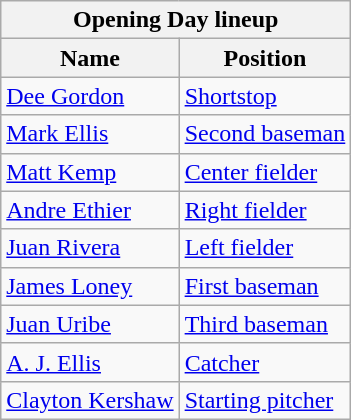<table class="wikitable" style="text-align:left">
<tr>
<th colspan="2">Opening Day lineup</th>
</tr>
<tr>
<th>Name</th>
<th>Position</th>
</tr>
<tr>
<td><a href='#'>Dee Gordon</a></td>
<td><a href='#'>Shortstop</a></td>
</tr>
<tr>
<td><a href='#'>Mark Ellis</a></td>
<td><a href='#'>Second baseman</a></td>
</tr>
<tr>
<td><a href='#'>Matt Kemp</a></td>
<td><a href='#'>Center fielder</a></td>
</tr>
<tr>
<td><a href='#'>Andre Ethier</a></td>
<td><a href='#'>Right fielder</a></td>
</tr>
<tr>
<td><a href='#'>Juan Rivera</a></td>
<td><a href='#'>Left fielder</a></td>
</tr>
<tr>
<td><a href='#'>James Loney</a></td>
<td><a href='#'>First baseman</a></td>
</tr>
<tr>
<td><a href='#'>Juan Uribe</a></td>
<td><a href='#'>Third baseman</a></td>
</tr>
<tr>
<td><a href='#'>A. J. Ellis</a></td>
<td><a href='#'>Catcher</a></td>
</tr>
<tr>
<td><a href='#'>Clayton Kershaw</a></td>
<td><a href='#'>Starting pitcher</a></td>
</tr>
</table>
